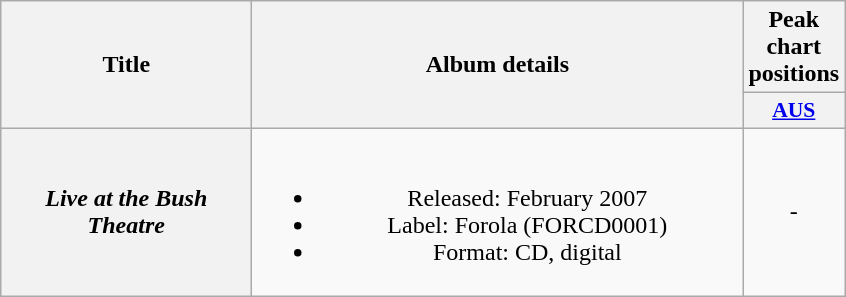<table class="wikitable plainrowheaders" style="text-align:center;" border="1">
<tr>
<th scope="col" rowspan="2" style="width:10em;">Title</th>
<th scope="col" rowspan="2" style="width:20em;">Album details</th>
<th scope="col" colspan="1">Peak chart positions</th>
</tr>
<tr>
<th scope="col" style="width:3em;font-size:90%;"><a href='#'>AUS</a><br></th>
</tr>
<tr>
<th scope="row"><em>Live at the Bush Theatre</em></th>
<td><br><ul><li>Released: February 2007</li><li>Label: Forola (FORCD0001)</li><li>Format: CD, digital</li></ul></td>
<td>-</td>
</tr>
</table>
